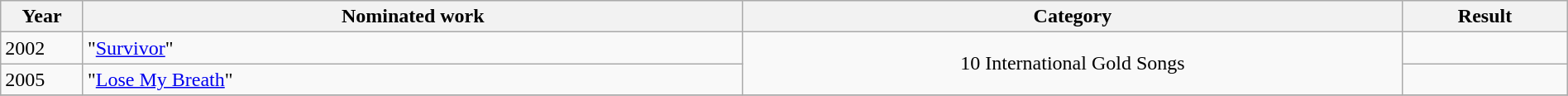<table class="wikitable" width="100%">
<tr>
<th width="5%">Year</th>
<th width="40%">Nominated work</th>
<th width="40%">Category</th>
<th width="10%">Result</th>
</tr>
<tr>
<td>2002</td>
<td>"<a href='#'>Survivor</a>"</td>
<td rowspan="2" align="center">10 International Gold Songs</td>
<td></td>
</tr>
<tr>
<td>2005</td>
<td>"<a href='#'>Lose My Breath</a>"</td>
<td></td>
</tr>
<tr>
</tr>
</table>
